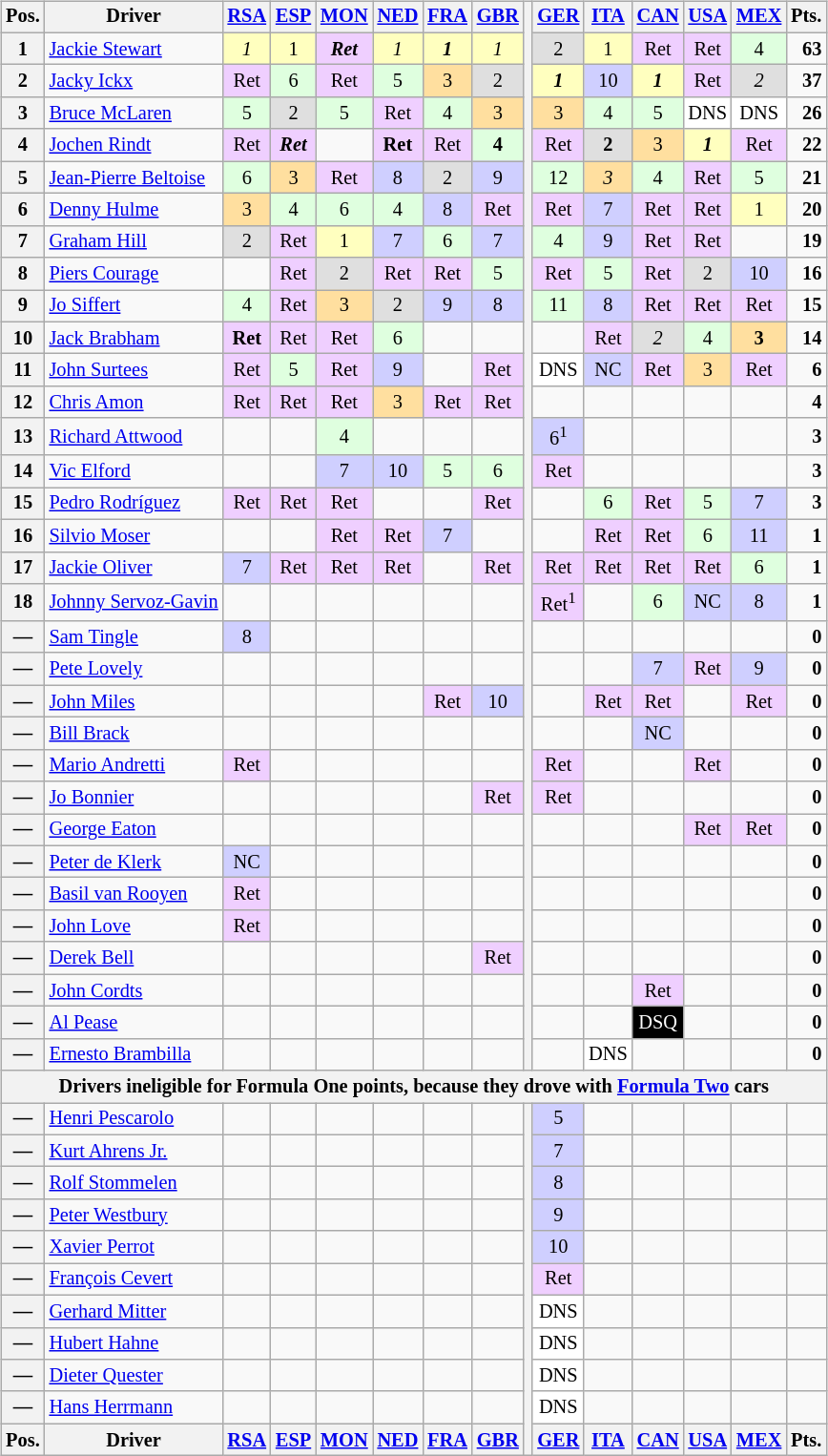<table>
<tr>
<td><br><table class="wikitable" style="font-size: 85%; text-align:center;">
<tr valign="top">
<th valign="middle">Pos.</th>
<th valign="middle">Driver</th>
<th><a href='#'>RSA</a><br></th>
<th><a href='#'>ESP</a><br></th>
<th><a href='#'>MON</a><br></th>
<th><a href='#'>NED</a><br></th>
<th><a href='#'>FRA</a><br></th>
<th><a href='#'>GBR</a><br></th>
<th rowspan="33"></th>
<th><a href='#'>GER</a><br></th>
<th><a href='#'>ITA</a><br></th>
<th><a href='#'>CAN</a><br></th>
<th><a href='#'>USA</a><br></th>
<th><a href='#'>MEX</a><br></th>
<th valign="middle">Pts.</th>
</tr>
<tr>
<th>1</th>
<td align="left"> <a href='#'>Jackie Stewart</a></td>
<td style="background:#ffffbf;"><em>1</em></td>
<td style="background:#ffffbf;">1</td>
<td style="background:#efcfff;"><strong><em>Ret</em></strong></td>
<td style="background:#ffffbf;"><em>1</em></td>
<td style="background:#ffffbf;"><strong><em>1</em></strong></td>
<td style="background:#ffffbf;"><em>1</em></td>
<td style="background:#dfdfdf;">2</td>
<td style="background:#ffffbf;">1</td>
<td style="background:#efcfff;">Ret</td>
<td style="background:#efcfff;">Ret</td>
<td style="background:#dfffdf;">4</td>
<td align="right"><strong>63</strong></td>
</tr>
<tr>
<th>2</th>
<td align="left"> <a href='#'>Jacky Ickx</a></td>
<td style="background:#efcfff;">Ret</td>
<td style="background:#dfffdf;">6</td>
<td style="background:#efcfff;">Ret</td>
<td style="background:#dfffdf;">5</td>
<td style="background:#ffdf9f;">3</td>
<td style="background:#dfdfdf;">2</td>
<td style="background:#ffffbf;"><strong><em>1</em></strong></td>
<td style="background:#cfcfff;">10</td>
<td style="background:#ffffbf;"><strong><em>1</em></strong></td>
<td style="background:#efcfff;">Ret</td>
<td style="background:#dfdfdf;"><em>2</em></td>
<td align="right"><strong>37</strong></td>
</tr>
<tr>
<th>3</th>
<td align="left"> <a href='#'>Bruce McLaren</a></td>
<td style="background:#dfffdf;">5</td>
<td style="background:#dfdfdf;">2</td>
<td style="background:#dfffdf;">5</td>
<td style="background:#efcfff;">Ret</td>
<td style="background:#dfffdf;">4</td>
<td style="background:#ffdf9f;">3</td>
<td style="background:#ffdf9f;">3</td>
<td style="background:#dfffdf;">4</td>
<td style="background:#dfffdf;">5</td>
<td style="background:white;">DNS</td>
<td style="background:white;">DNS</td>
<td align="right"><strong>26</strong></td>
</tr>
<tr>
<th>4</th>
<td align="left"> <a href='#'>Jochen Rindt</a></td>
<td style="background:#efcfff;">Ret</td>
<td style="background:#efcfff;"><strong><em>Ret</em></strong></td>
<td></td>
<td style="background:#efcfff;"><strong>Ret</strong></td>
<td style="background:#efcfff;">Ret</td>
<td style="background:#dfffdf;"><strong>4</strong></td>
<td style="background:#efcfff;">Ret</td>
<td style="background:#dfdfdf;"><strong>2</strong></td>
<td style="background:#ffdf9f;">3</td>
<td style="background:#ffffbf;"><strong><em>1</em></strong></td>
<td style="background:#efcfff;">Ret</td>
<td align="right"><strong>22</strong></td>
</tr>
<tr>
<th>5</th>
<td align="left"> <a href='#'>Jean-Pierre Beltoise</a></td>
<td style="background:#dfffdf;">6</td>
<td style="background:#ffdf9f;">3</td>
<td style="background:#efcfff;">Ret</td>
<td style="background:#cfcfff;">8</td>
<td style="background:#dfdfdf;">2</td>
<td style="background:#cfcfff;">9</td>
<td style="background:#dfffdf;">12</td>
<td style="background:#ffdf9f;"><em>3</em></td>
<td style="background:#dfffdf;">4</td>
<td style="background:#efcfff;">Ret</td>
<td style="background:#dfffdf;">5</td>
<td align="right"><strong>21</strong></td>
</tr>
<tr>
<th>6</th>
<td align="left"> <a href='#'>Denny Hulme</a></td>
<td style="background:#ffdf9f;">3</td>
<td style="background:#dfffdf;">4</td>
<td style="background:#dfffdf;">6</td>
<td style="background:#dfffdf;">4</td>
<td style="background:#cfcfff;">8</td>
<td style="background:#efcfff;">Ret</td>
<td style="background:#efcfff;">Ret</td>
<td style="background:#cfcfff;">7</td>
<td style="background:#efcfff;">Ret</td>
<td style="background:#efcfff;">Ret</td>
<td style="background:#ffffbf;">1</td>
<td align="right"><strong>20</strong></td>
</tr>
<tr>
<th>7</th>
<td align="left"> <a href='#'>Graham Hill</a></td>
<td style="background:#dfdfdf;">2</td>
<td style="background:#efcfff;">Ret</td>
<td style="background:#ffffbf;">1</td>
<td style="background:#cfcfff;">7</td>
<td style="background:#dfffdf;">6</td>
<td style="background:#cfcfff;">7</td>
<td style="background:#dfffdf;">4</td>
<td style="background:#cfcfff;">9</td>
<td style="background:#efcfff;">Ret</td>
<td style="background:#efcfff;">Ret</td>
<td></td>
<td align="right"><strong>19</strong></td>
</tr>
<tr>
<th>8</th>
<td align="left"> <a href='#'>Piers Courage</a></td>
<td></td>
<td style="background:#efcfff;">Ret</td>
<td style="background:#dfdfdf;">2</td>
<td style="background:#efcfff;">Ret</td>
<td style="background:#efcfff;">Ret</td>
<td style="background:#dfffdf;">5</td>
<td style="background:#efcfff;">Ret</td>
<td style="background:#dfffdf;">5</td>
<td style="background:#efcfff;">Ret</td>
<td style="background:#dfdfdf;">2</td>
<td style="background:#cfcfff;">10</td>
<td align="right"><strong>16</strong></td>
</tr>
<tr>
<th>9</th>
<td align="left"> <a href='#'>Jo Siffert</a></td>
<td style="background:#dfffdf;">4</td>
<td style="background:#efcfff;">Ret</td>
<td style="background:#ffdf9f;">3</td>
<td style="background:#dfdfdf;">2</td>
<td style="background:#cfcfff;">9</td>
<td style="background:#cfcfff;">8</td>
<td style="background:#dfffdf;">11</td>
<td style="background:#cfcfff;">8</td>
<td style="background:#efcfff;">Ret</td>
<td style="background:#efcfff;">Ret</td>
<td style="background:#efcfff;">Ret</td>
<td align="right"><strong>15</strong></td>
</tr>
<tr>
<th>10</th>
<td align="left"> <a href='#'>Jack Brabham</a></td>
<td style="background:#efcfff;"><strong>Ret</strong></td>
<td style="background:#efcfff;">Ret</td>
<td style="background:#efcfff;">Ret</td>
<td style="background:#dfffdf;">6</td>
<td></td>
<td></td>
<td></td>
<td style="background:#efcfff;">Ret</td>
<td style="background:#dfdfdf;"><em>2</em></td>
<td style="background:#dfffdf;">4</td>
<td style="background:#ffdf9f;"><strong>3</strong></td>
<td align="right"><strong>14</strong></td>
</tr>
<tr>
<th>11</th>
<td align="left"> <a href='#'>John Surtees</a></td>
<td style="background:#efcfff;">Ret</td>
<td style="background:#dfffdf;">5</td>
<td style="background:#efcfff;">Ret</td>
<td style="background:#cfcfff;">9</td>
<td></td>
<td style="background:#efcfff;">Ret</td>
<td style="background:#ffffff;">DNS</td>
<td style="background:#cfcfff;">NC</td>
<td style="background:#efcfff;">Ret</td>
<td style="background:#ffdf9f;">3</td>
<td style="background:#efcfff;">Ret</td>
<td align="right"><strong>6</strong></td>
</tr>
<tr>
<th>12</th>
<td align="left"> <a href='#'>Chris Amon</a></td>
<td style="background:#efcfff;">Ret</td>
<td style="background:#efcfff;">Ret</td>
<td style="background:#efcfff;">Ret</td>
<td style="background:#ffdf9f;">3</td>
<td style="background:#efcfff;">Ret</td>
<td style="background:#efcfff;">Ret</td>
<td></td>
<td></td>
<td></td>
<td></td>
<td></td>
<td align="right"><strong>4</strong></td>
</tr>
<tr>
<th>13</th>
<td align="left"> <a href='#'>Richard Attwood</a></td>
<td></td>
<td></td>
<td style="background:#dfffdf;">4</td>
<td></td>
<td></td>
<td></td>
<td style="background:#cfcfff;">6<sup>1</sup></td>
<td></td>
<td></td>
<td></td>
<td></td>
<td align="right"><strong>3</strong></td>
</tr>
<tr>
<th>14</th>
<td align="left"> <a href='#'>Vic Elford</a></td>
<td></td>
<td></td>
<td style="background:#cfcfff;">7</td>
<td style="background:#cfcfff;">10</td>
<td style="background:#dfffdf;">5</td>
<td style="background:#dfffdf;">6</td>
<td style="background:#efcfff;">Ret</td>
<td></td>
<td></td>
<td></td>
<td></td>
<td align="right"><strong>3</strong></td>
</tr>
<tr>
<th>15</th>
<td align="left"> <a href='#'>Pedro Rodríguez</a></td>
<td style="background:#efcfff;">Ret</td>
<td style="background:#efcfff;">Ret</td>
<td style="background:#efcfff;">Ret</td>
<td></td>
<td></td>
<td style="background:#efcfff;">Ret</td>
<td></td>
<td style="background:#dfffdf;">6</td>
<td style="background:#efcfff;">Ret</td>
<td style="background:#dfffdf;">5</td>
<td style="background:#cfcfff;">7</td>
<td align="right"><strong>3</strong></td>
</tr>
<tr>
<th>16</th>
<td align="left"> <a href='#'>Silvio Moser</a></td>
<td></td>
<td></td>
<td style="background:#efcfff;">Ret</td>
<td style="background:#efcfff;">Ret</td>
<td style="background:#cfcfff;">7</td>
<td></td>
<td></td>
<td style="background:#efcfff;">Ret</td>
<td style="background:#efcfff;">Ret</td>
<td style="background:#dfffdf;">6</td>
<td style="background:#cfcfff;">11</td>
<td align="right"><strong>1</strong></td>
</tr>
<tr>
<th>17</th>
<td align="left"> <a href='#'>Jackie Oliver</a></td>
<td style="background:#cfcfff;">7</td>
<td style="background:#efcfff;">Ret</td>
<td style="background:#efcfff;">Ret</td>
<td style="background:#efcfff;">Ret</td>
<td></td>
<td style="background:#efcfff;">Ret</td>
<td style="background:#efcfff;">Ret</td>
<td style="background:#efcfff;">Ret</td>
<td style="background:#efcfff;">Ret</td>
<td style="background:#efcfff;">Ret</td>
<td style="background:#dfffdf;">6</td>
<td align="right"><strong>1</strong></td>
</tr>
<tr>
<th>18</th>
<td align="left"> <a href='#'>Johnny Servoz-Gavin</a></td>
<td></td>
<td></td>
<td></td>
<td></td>
<td></td>
<td></td>
<td style="background:#efcfff;">Ret<sup>1</sup></td>
<td></td>
<td style="background:#dfffdf;">6</td>
<td style="background:#cfcfff;">NC</td>
<td style="background:#cfcfff;">8</td>
<td align="right"><strong>1</strong></td>
</tr>
<tr>
<th>—</th>
<td align="left"> <a href='#'>Sam Tingle</a></td>
<td style="background:#cfcfff;">8</td>
<td></td>
<td></td>
<td></td>
<td></td>
<td></td>
<td></td>
<td></td>
<td></td>
<td></td>
<td></td>
<td align="right"><strong>0</strong></td>
</tr>
<tr>
<th>—</th>
<td align="left"> <a href='#'>Pete Lovely</a></td>
<td></td>
<td></td>
<td></td>
<td></td>
<td></td>
<td></td>
<td></td>
<td></td>
<td style="background:#cfcfff;">7</td>
<td style="background:#efcfff;">Ret</td>
<td style="background:#cfcfff;">9</td>
<td align="right"><strong>0</strong></td>
</tr>
<tr>
<th>—</th>
<td align="left"> <a href='#'>John Miles</a></td>
<td></td>
<td></td>
<td></td>
<td></td>
<td style="background:#efcfff;">Ret</td>
<td style="background:#cfcfff;">10</td>
<td></td>
<td style="background:#efcfff;">Ret</td>
<td style="background:#efcfff;">Ret</td>
<td></td>
<td style="background:#efcfff;">Ret</td>
<td align="right"><strong>0</strong></td>
</tr>
<tr>
<th>—</th>
<td align="left"> <a href='#'>Bill Brack</a></td>
<td></td>
<td></td>
<td></td>
<td></td>
<td></td>
<td></td>
<td></td>
<td></td>
<td style="background:#cfcfff;">NC</td>
<td></td>
<td></td>
<td align="right"><strong>0</strong></td>
</tr>
<tr>
<th>—</th>
<td align="left"> <a href='#'>Mario Andretti</a></td>
<td style="background:#efcfff;">Ret</td>
<td></td>
<td></td>
<td></td>
<td></td>
<td></td>
<td style="background:#efcfff;">Ret</td>
<td></td>
<td></td>
<td style="background:#efcfff;">Ret</td>
<td></td>
<td align="right"><strong>0</strong></td>
</tr>
<tr>
<th>—</th>
<td align="left"> <a href='#'>Jo Bonnier</a></td>
<td></td>
<td></td>
<td></td>
<td></td>
<td></td>
<td style="background:#efcfff;">Ret</td>
<td style="background:#efcfff;">Ret</td>
<td></td>
<td></td>
<td></td>
<td></td>
<td align="right"><strong>0</strong></td>
</tr>
<tr>
<th>—</th>
<td align="left"> <a href='#'>George Eaton</a></td>
<td></td>
<td></td>
<td></td>
<td></td>
<td></td>
<td></td>
<td></td>
<td></td>
<td></td>
<td style="background:#efcfff;">Ret</td>
<td style="background:#efcfff;">Ret</td>
<td align="right"><strong>0</strong></td>
</tr>
<tr>
<th>—</th>
<td align="left"> <a href='#'>Peter de Klerk</a></td>
<td style="background:#cfcfff;">NC</td>
<td></td>
<td></td>
<td></td>
<td></td>
<td></td>
<td></td>
<td></td>
<td></td>
<td></td>
<td></td>
<td align="right"><strong>0</strong></td>
</tr>
<tr>
<th>—</th>
<td align="left"> <a href='#'>Basil van Rooyen</a></td>
<td style="background:#efcfff;">Ret</td>
<td></td>
<td></td>
<td></td>
<td></td>
<td></td>
<td></td>
<td></td>
<td></td>
<td></td>
<td></td>
<td align="right"><strong>0</strong></td>
</tr>
<tr>
<th>—</th>
<td align="left"> <a href='#'>John Love</a></td>
<td style="background:#efcfff;">Ret</td>
<td></td>
<td></td>
<td></td>
<td></td>
<td></td>
<td></td>
<td></td>
<td></td>
<td></td>
<td></td>
<td align="right"><strong>0</strong></td>
</tr>
<tr>
<th>—</th>
<td align="left"> <a href='#'>Derek Bell</a></td>
<td></td>
<td></td>
<td></td>
<td></td>
<td></td>
<td style="background:#efcfff;">Ret</td>
<td></td>
<td></td>
<td></td>
<td></td>
<td></td>
<td align="right"><strong>0</strong></td>
</tr>
<tr>
<th>—</th>
<td align="left"> <a href='#'>John Cordts</a></td>
<td></td>
<td></td>
<td></td>
<td></td>
<td></td>
<td></td>
<td></td>
<td></td>
<td style="background:#efcfff;">Ret</td>
<td></td>
<td></td>
<td align="right"><strong>0</strong></td>
</tr>
<tr>
<th>—</th>
<td align="left"> <a href='#'>Al Pease</a></td>
<td></td>
<td></td>
<td></td>
<td></td>
<td></td>
<td></td>
<td></td>
<td></td>
<td style="background:#000; color:white;">DSQ</td>
<td></td>
<td></td>
<td align="right"><strong>0</strong></td>
</tr>
<tr>
<th>—</th>
<td align="left"> <a href='#'>Ernesto Brambilla</a></td>
<td></td>
<td></td>
<td></td>
<td></td>
<td></td>
<td></td>
<td></td>
<td style="background:#ffffff;">DNS</td>
<td></td>
<td></td>
<td></td>
<td align="right"><strong>0</strong></td>
</tr>
<tr>
<th colspan="15">Drivers ineligible for Formula One points, because they drove with <a href='#'>Formula Two</a> cars</th>
</tr>
<tr>
<th>—</th>
<td align="left"> <a href='#'>Henri Pescarolo</a></td>
<td></td>
<td></td>
<td></td>
<td></td>
<td></td>
<td></td>
<th rowspan="11"></th>
<td style="background:#cfcfff;">5</td>
<td></td>
<td></td>
<td></td>
<td></td>
<td></td>
</tr>
<tr>
<th>—</th>
<td align="left"> <a href='#'>Kurt Ahrens Jr.</a></td>
<td></td>
<td></td>
<td></td>
<td></td>
<td></td>
<td></td>
<td style="background:#cfcfff;">7</td>
<td></td>
<td></td>
<td></td>
<td></td>
<td></td>
</tr>
<tr>
<th>—</th>
<td align="left"> <a href='#'>Rolf Stommelen</a></td>
<td></td>
<td></td>
<td></td>
<td></td>
<td></td>
<td></td>
<td style="background:#cfcfff;">8</td>
<td></td>
<td></td>
<td></td>
<td></td>
<td></td>
</tr>
<tr>
<th>—</th>
<td align="left"> <a href='#'>Peter Westbury</a></td>
<td></td>
<td></td>
<td></td>
<td></td>
<td></td>
<td></td>
<td style="background:#cfcfff;">9</td>
<td></td>
<td></td>
<td></td>
<td></td>
<td></td>
</tr>
<tr>
<th>—</th>
<td align="left"> <a href='#'>Xavier Perrot</a></td>
<td></td>
<td></td>
<td></td>
<td></td>
<td></td>
<td></td>
<td style="background:#cfcfff;">10</td>
<td></td>
<td></td>
<td></td>
<td></td>
<td></td>
</tr>
<tr>
<th>—</th>
<td align="left"> <a href='#'>François Cevert</a></td>
<td></td>
<td></td>
<td></td>
<td></td>
<td></td>
<td></td>
<td style="background:#efcfff;">Ret</td>
<td></td>
<td></td>
<td></td>
<td></td>
<td></td>
</tr>
<tr>
<th>—</th>
<td align="left"> <a href='#'>Gerhard Mitter</a></td>
<td></td>
<td></td>
<td></td>
<td></td>
<td></td>
<td></td>
<td style="background:#ffffff;">DNS</td>
<td></td>
<td></td>
<td></td>
<td></td>
<td></td>
</tr>
<tr>
<th>—</th>
<td align="left"> <a href='#'>Hubert Hahne</a></td>
<td></td>
<td></td>
<td></td>
<td></td>
<td></td>
<td></td>
<td style="background:#ffffff;">DNS</td>
<td></td>
<td></td>
<td></td>
<td></td>
<td></td>
</tr>
<tr>
<th>—</th>
<td align="left"> <a href='#'>Dieter Quester</a></td>
<td></td>
<td></td>
<td></td>
<td></td>
<td></td>
<td></td>
<td style="background:#ffffff;">DNS</td>
<td></td>
<td></td>
<td></td>
<td></td>
<td></td>
</tr>
<tr>
<th>—</th>
<td align="left"> <a href='#'>Hans Herrmann</a></td>
<td></td>
<td></td>
<td></td>
<td></td>
<td></td>
<td></td>
<td style="background:#ffffff;">DNS</td>
<td></td>
<td></td>
<td></td>
<td></td>
<td></td>
</tr>
<tr valign="top">
<th valign="middle">Pos.</th>
<th valign="middle">Driver</th>
<th><a href='#'>RSA</a><br></th>
<th><a href='#'>ESP</a><br></th>
<th><a href='#'>MON</a><br></th>
<th><a href='#'>NED</a><br></th>
<th><a href='#'>FRA</a><br></th>
<th><a href='#'>GBR</a><br></th>
<th><a href='#'>GER</a><br></th>
<th><a href='#'>ITA</a><br></th>
<th><a href='#'>CAN</a><br></th>
<th><a href='#'>USA</a><br></th>
<th><a href='#'>MEX</a><br></th>
<th valign="middle">Pts.</th>
</tr>
</table>
</td>
<td valign="top"><br>
<br></td>
</tr>
</table>
